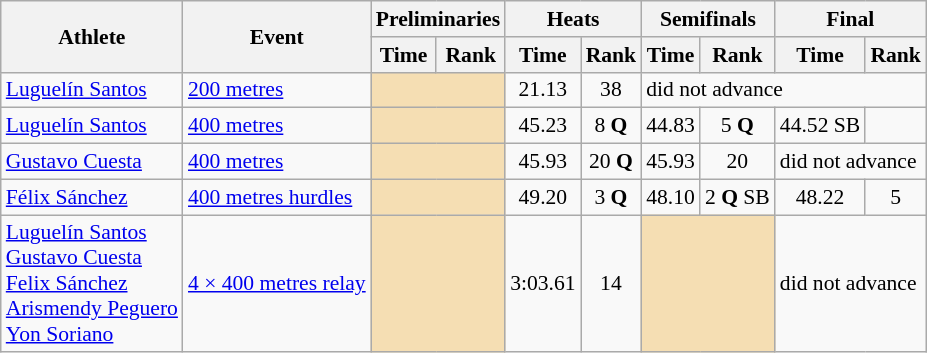<table class=wikitable style="font-size:90%;">
<tr>
<th rowspan="2">Athlete</th>
<th rowspan="2">Event</th>
<th colspan="2">Preliminaries</th>
<th colspan="2">Heats</th>
<th colspan="2">Semifinals</th>
<th colspan="2">Final</th>
</tr>
<tr>
<th>Time</th>
<th>Rank</th>
<th>Time</th>
<th>Rank</th>
<th>Time</th>
<th>Rank</th>
<th>Time</th>
<th>Rank</th>
</tr>
<tr style="border-top: single;">
<td><a href='#'>Luguelín Santos</a></td>
<td><a href='#'>200 metres</a></td>
<td colspan= 2 bgcolor="wheat"></td>
<td align=center>21.13</td>
<td align=center>38</td>
<td colspan=4>did not advance</td>
</tr>
<tr style="border-top: single;">
<td><a href='#'>Luguelín Santos</a></td>
<td><a href='#'>400 metres</a></td>
<td colspan= 2 bgcolor="wheat"></td>
<td align=center>45.23</td>
<td align=center>8 <strong>Q</strong></td>
<td align=center>44.83</td>
<td align=center>5 <strong>Q</strong></td>
<td align=center>44.52 SB</td>
<td align=center></td>
</tr>
<tr style="border-top: single;">
<td><a href='#'>Gustavo Cuesta</a></td>
<td><a href='#'>400 metres</a></td>
<td colspan= 2 bgcolor="wheat"></td>
<td align=center>45.93</td>
<td align=center>20 <strong>Q</strong></td>
<td align=center>45.93</td>
<td align=center>20</td>
<td colspan=2>did not advance</td>
</tr>
<tr style="border-top: single;">
<td><a href='#'>Félix Sánchez</a></td>
<td><a href='#'>400 metres hurdles</a></td>
<td colspan= 2 bgcolor="wheat"></td>
<td align=center>49.20</td>
<td align=center>3 <strong>Q</strong></td>
<td align=center>48.10</td>
<td align=center>2 <strong>Q</strong> SB</td>
<td align=center>48.22</td>
<td align=center>5</td>
</tr>
<tr style="border-top: single;">
<td><a href='#'>Luguelín Santos</a><br><a href='#'>Gustavo Cuesta</a><br><a href='#'>Felix Sánchez</a><br><a href='#'>Arismendy Peguero</a><br><a href='#'>Yon Soriano</a></td>
<td><a href='#'>4 × 400 metres relay</a></td>
<td colspan= 2 bgcolor="wheat"></td>
<td align=center>3:03.61</td>
<td align=center>14</td>
<td colspan= 2 bgcolor="wheat"></td>
<td colspan=2>did not advance</td>
</tr>
</table>
